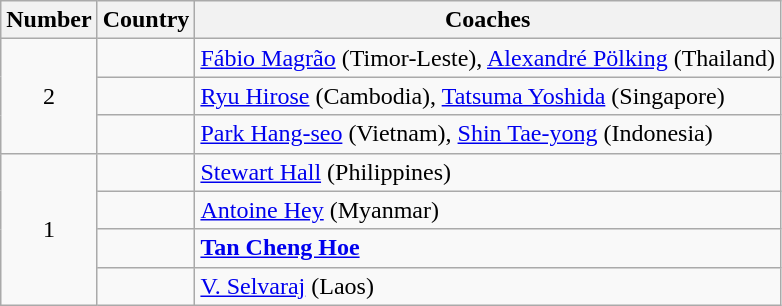<table class="wikitable">
<tr>
<th>Number</th>
<th>Country</th>
<th>Coaches</th>
</tr>
<tr>
<td rowspan="3" align="center">2</td>
<td><br></td>
<td><a href='#'>Fábio Magrão</a> (Timor-Leste), <a href='#'>Alexandré Pölking</a> (Thailand)</td>
</tr>
<tr>
<td></td>
<td><a href='#'>Ryu Hirose</a> (Cambodia), <a href='#'>Tatsuma Yoshida</a> (Singapore)</td>
</tr>
<tr>
<td></td>
<td><a href='#'>Park Hang-seo</a> (Vietnam), <a href='#'>Shin Tae-yong</a> (Indonesia)</td>
</tr>
<tr>
<td rowspan="4" align="center">1</td>
<td></td>
<td><a href='#'>Stewart Hall</a> (Philippines)</td>
</tr>
<tr>
<td></td>
<td><a href='#'>Antoine Hey</a> (Myanmar)</td>
</tr>
<tr>
<td></td>
<td><strong><a href='#'>Tan Cheng Hoe</a></strong></td>
</tr>
<tr>
<td></td>
<td><a href='#'>V. Selvaraj</a> (Laos)</td>
</tr>
</table>
